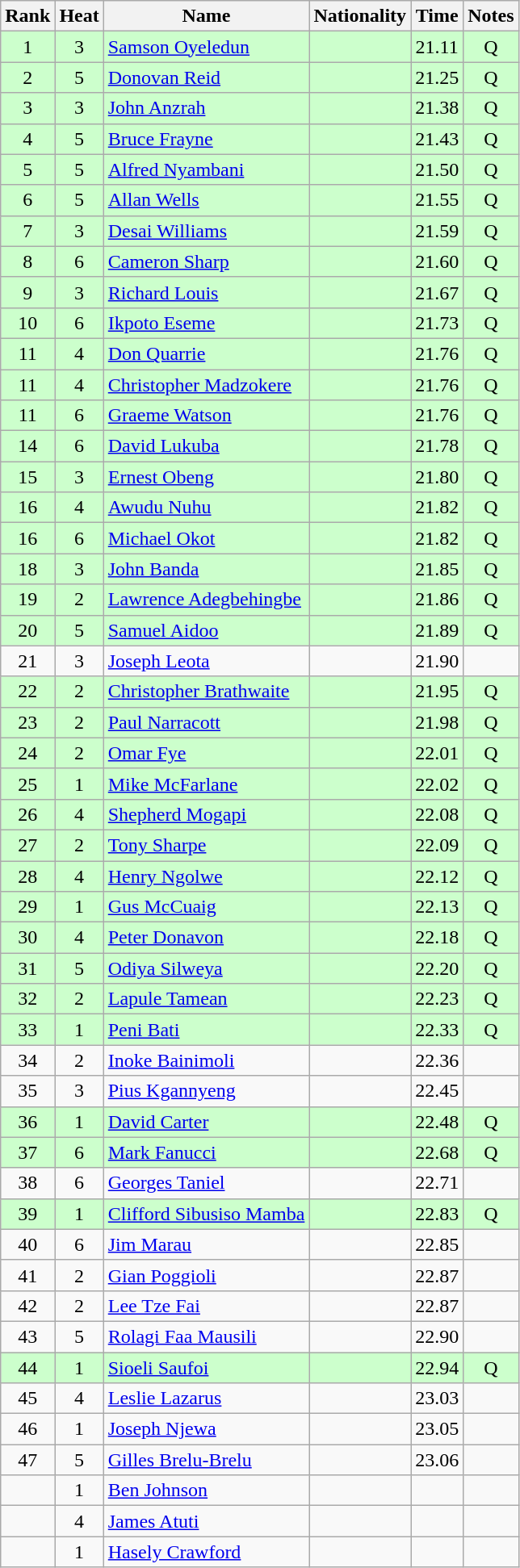<table class="wikitable sortable" style="text-align:center">
<tr>
<th>Rank</th>
<th>Heat</th>
<th>Name</th>
<th>Nationality</th>
<th>Time</th>
<th>Notes</th>
</tr>
<tr bgcolor=ccffcc>
<td>1</td>
<td>3</td>
<td align=left><a href='#'>Samson Oyeledun</a></td>
<td align=left></td>
<td>21.11</td>
<td>Q</td>
</tr>
<tr bgcolor=ccffcc>
<td>2</td>
<td>5</td>
<td align=left><a href='#'>Donovan Reid</a></td>
<td align=left></td>
<td>21.25</td>
<td>Q</td>
</tr>
<tr bgcolor=ccffcc>
<td>3</td>
<td>3</td>
<td align=left><a href='#'>John Anzrah</a></td>
<td align=left></td>
<td>21.38</td>
<td>Q</td>
</tr>
<tr bgcolor=ccffcc>
<td>4</td>
<td>5</td>
<td align=left><a href='#'>Bruce Frayne</a></td>
<td align=left></td>
<td>21.43</td>
<td>Q</td>
</tr>
<tr bgcolor=ccffcc>
<td>5</td>
<td>5</td>
<td align=left><a href='#'>Alfred Nyambani</a></td>
<td align=left></td>
<td>21.50</td>
<td>Q</td>
</tr>
<tr bgcolor=ccffcc>
<td>6</td>
<td>5</td>
<td align=left><a href='#'>Allan Wells</a></td>
<td align=left></td>
<td>21.55</td>
<td>Q</td>
</tr>
<tr bgcolor=ccffcc>
<td>7</td>
<td>3</td>
<td align=left><a href='#'>Desai Williams</a></td>
<td align=left></td>
<td>21.59</td>
<td>Q</td>
</tr>
<tr bgcolor=ccffcc>
<td>8</td>
<td>6</td>
<td align=left><a href='#'>Cameron Sharp</a></td>
<td align=left></td>
<td>21.60</td>
<td>Q</td>
</tr>
<tr bgcolor=ccffcc>
<td>9</td>
<td>3</td>
<td align=left><a href='#'>Richard Louis</a></td>
<td align=left></td>
<td>21.67</td>
<td>Q</td>
</tr>
<tr bgcolor=ccffcc>
<td>10</td>
<td>6</td>
<td align=left><a href='#'>Ikpoto Eseme</a></td>
<td align=left></td>
<td>21.73</td>
<td>Q</td>
</tr>
<tr bgcolor=ccffcc>
<td>11</td>
<td>4</td>
<td align=left><a href='#'>Don Quarrie</a></td>
<td align=left></td>
<td>21.76</td>
<td>Q</td>
</tr>
<tr bgcolor=ccffcc>
<td>11</td>
<td>4</td>
<td align=left><a href='#'>Christopher Madzokere</a></td>
<td align=left></td>
<td>21.76</td>
<td>Q</td>
</tr>
<tr bgcolor=ccffcc>
<td>11</td>
<td>6</td>
<td align=left><a href='#'>Graeme Watson</a></td>
<td align=left></td>
<td>21.76</td>
<td>Q</td>
</tr>
<tr bgcolor=ccffcc>
<td>14</td>
<td>6</td>
<td align=left><a href='#'>David Lukuba</a></td>
<td align=left></td>
<td>21.78</td>
<td>Q</td>
</tr>
<tr bgcolor=ccffcc>
<td>15</td>
<td>3</td>
<td align=left><a href='#'>Ernest Obeng</a></td>
<td align=left></td>
<td>21.80</td>
<td>Q</td>
</tr>
<tr bgcolor=ccffcc>
<td>16</td>
<td>4</td>
<td align=left><a href='#'>Awudu Nuhu</a></td>
<td align=left></td>
<td>21.82</td>
<td>Q</td>
</tr>
<tr bgcolor=ccffcc>
<td>16</td>
<td>6</td>
<td align=left><a href='#'>Michael Okot</a></td>
<td align=left></td>
<td>21.82</td>
<td>Q</td>
</tr>
<tr bgcolor=ccffcc>
<td>18</td>
<td>3</td>
<td align=left><a href='#'>John Banda</a></td>
<td align=left></td>
<td>21.85</td>
<td>Q</td>
</tr>
<tr bgcolor=ccffcc>
<td>19</td>
<td>2</td>
<td align=left><a href='#'>Lawrence Adegbehingbe</a></td>
<td align=left></td>
<td>21.86</td>
<td>Q</td>
</tr>
<tr bgcolor=ccffcc>
<td>20</td>
<td>5</td>
<td align=left><a href='#'>Samuel Aidoo</a></td>
<td align=left></td>
<td>21.89</td>
<td>Q</td>
</tr>
<tr>
<td>21</td>
<td>3</td>
<td align=left><a href='#'>Joseph Leota</a></td>
<td align=left></td>
<td>21.90</td>
<td></td>
</tr>
<tr bgcolor=ccffcc>
<td>22</td>
<td>2</td>
<td align=left><a href='#'>Christopher Brathwaite</a></td>
<td align=left></td>
<td>21.95</td>
<td>Q</td>
</tr>
<tr bgcolor=ccffcc>
<td>23</td>
<td>2</td>
<td align=left><a href='#'>Paul Narracott</a></td>
<td align=left></td>
<td>21.98</td>
<td>Q</td>
</tr>
<tr bgcolor=ccffcc>
<td>24</td>
<td>2</td>
<td align=left><a href='#'>Omar Fye</a></td>
<td align=left></td>
<td>22.01</td>
<td>Q</td>
</tr>
<tr bgcolor=ccffcc>
<td>25</td>
<td>1</td>
<td align=left><a href='#'>Mike McFarlane</a></td>
<td align=left></td>
<td>22.02</td>
<td>Q</td>
</tr>
<tr bgcolor=ccffcc>
<td>26</td>
<td>4</td>
<td align=left><a href='#'>Shepherd Mogapi</a></td>
<td align=left></td>
<td>22.08</td>
<td>Q</td>
</tr>
<tr bgcolor=ccffcc>
<td>27</td>
<td>2</td>
<td align=left><a href='#'>Tony Sharpe</a></td>
<td align=left></td>
<td>22.09</td>
<td>Q</td>
</tr>
<tr bgcolor=ccffcc>
<td>28</td>
<td>4</td>
<td align=left><a href='#'>Henry Ngolwe</a></td>
<td align=left></td>
<td>22.12</td>
<td>Q</td>
</tr>
<tr bgcolor=ccffcc>
<td>29</td>
<td>1</td>
<td align=left><a href='#'>Gus McCuaig</a></td>
<td align=left></td>
<td>22.13</td>
<td>Q</td>
</tr>
<tr bgcolor=ccffcc>
<td>30</td>
<td>4</td>
<td align=left><a href='#'>Peter Donavon</a></td>
<td align=left></td>
<td>22.18</td>
<td>Q</td>
</tr>
<tr bgcolor=ccffcc>
<td>31</td>
<td>5</td>
<td align=left><a href='#'>Odiya Silweya</a></td>
<td align=left></td>
<td>22.20</td>
<td>Q</td>
</tr>
<tr bgcolor=ccffcc>
<td>32</td>
<td>2</td>
<td align=left><a href='#'>Lapule Tamean</a></td>
<td align=left></td>
<td>22.23</td>
<td>Q</td>
</tr>
<tr bgcolor=ccffcc>
<td>33</td>
<td>1</td>
<td align=left><a href='#'>Peni Bati</a></td>
<td align=left></td>
<td>22.33</td>
<td>Q</td>
</tr>
<tr>
<td>34</td>
<td>2</td>
<td align=left><a href='#'>Inoke Bainimoli</a></td>
<td align=left></td>
<td>22.36</td>
<td></td>
</tr>
<tr>
<td>35</td>
<td>3</td>
<td align=left><a href='#'>Pius Kgannyeng</a></td>
<td align=left></td>
<td>22.45</td>
<td></td>
</tr>
<tr bgcolor=ccffcc>
<td>36</td>
<td>1</td>
<td align=left><a href='#'>David Carter</a></td>
<td align=left></td>
<td>22.48</td>
<td>Q</td>
</tr>
<tr bgcolor=ccffcc>
<td>37</td>
<td>6</td>
<td align=left><a href='#'>Mark Fanucci</a></td>
<td align=left></td>
<td>22.68</td>
<td>Q</td>
</tr>
<tr>
<td>38</td>
<td>6</td>
<td align=left><a href='#'>Georges Taniel</a></td>
<td align=left></td>
<td>22.71</td>
<td></td>
</tr>
<tr bgcolor=ccffcc>
<td>39</td>
<td>1</td>
<td align=left><a href='#'>Clifford Sibusiso Mamba</a></td>
<td align=left></td>
<td>22.83</td>
<td>Q</td>
</tr>
<tr>
<td>40</td>
<td>6</td>
<td align=left><a href='#'>Jim Marau</a></td>
<td align=left></td>
<td>22.85</td>
<td></td>
</tr>
<tr>
<td>41</td>
<td>2</td>
<td align=left><a href='#'>Gian Poggioli</a></td>
<td align=left></td>
<td>22.87</td>
<td></td>
</tr>
<tr>
<td>42</td>
<td>2</td>
<td align=left><a href='#'>Lee Tze Fai</a></td>
<td align=left></td>
<td>22.87</td>
<td></td>
</tr>
<tr>
<td>43</td>
<td>5</td>
<td align=left><a href='#'>Rolagi Faa Mausili</a></td>
<td align=left></td>
<td>22.90</td>
<td></td>
</tr>
<tr bgcolor=ccffcc>
<td>44</td>
<td>1</td>
<td align=left><a href='#'>Sioeli Saufoi</a></td>
<td align=left></td>
<td>22.94</td>
<td>Q</td>
</tr>
<tr>
<td>45</td>
<td>4</td>
<td align=left><a href='#'>Leslie Lazarus</a></td>
<td align=left></td>
<td>23.03</td>
<td></td>
</tr>
<tr>
<td>46</td>
<td>1</td>
<td align=left><a href='#'>Joseph Njewa</a></td>
<td align=left></td>
<td>23.05</td>
<td></td>
</tr>
<tr>
<td>47</td>
<td>5</td>
<td align=left><a href='#'>Gilles Brelu-Brelu</a></td>
<td align=left></td>
<td>23.06</td>
<td></td>
</tr>
<tr>
<td></td>
<td>1</td>
<td align=left><a href='#'>Ben Johnson</a></td>
<td align=left></td>
<td></td>
<td></td>
</tr>
<tr>
<td></td>
<td>4</td>
<td align=left><a href='#'>James Atuti</a></td>
<td align=left></td>
<td></td>
<td></td>
</tr>
<tr>
<td></td>
<td>1</td>
<td align=left><a href='#'>Hasely Crawford</a></td>
<td align=left></td>
<td></td>
<td></td>
</tr>
</table>
